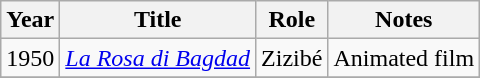<table class="wikitable plainrowheaders sortable">
<tr>
<th scope="col">Year</th>
<th scope="col">Title</th>
<th scope="col">Role</th>
<th scope="col">Notes</th>
</tr>
<tr>
<td>1950</td>
<td><em><a href='#'>La Rosa di Bagdad</a></em></td>
<td>Zizibé</td>
<td>Animated film</td>
</tr>
<tr>
</tr>
</table>
